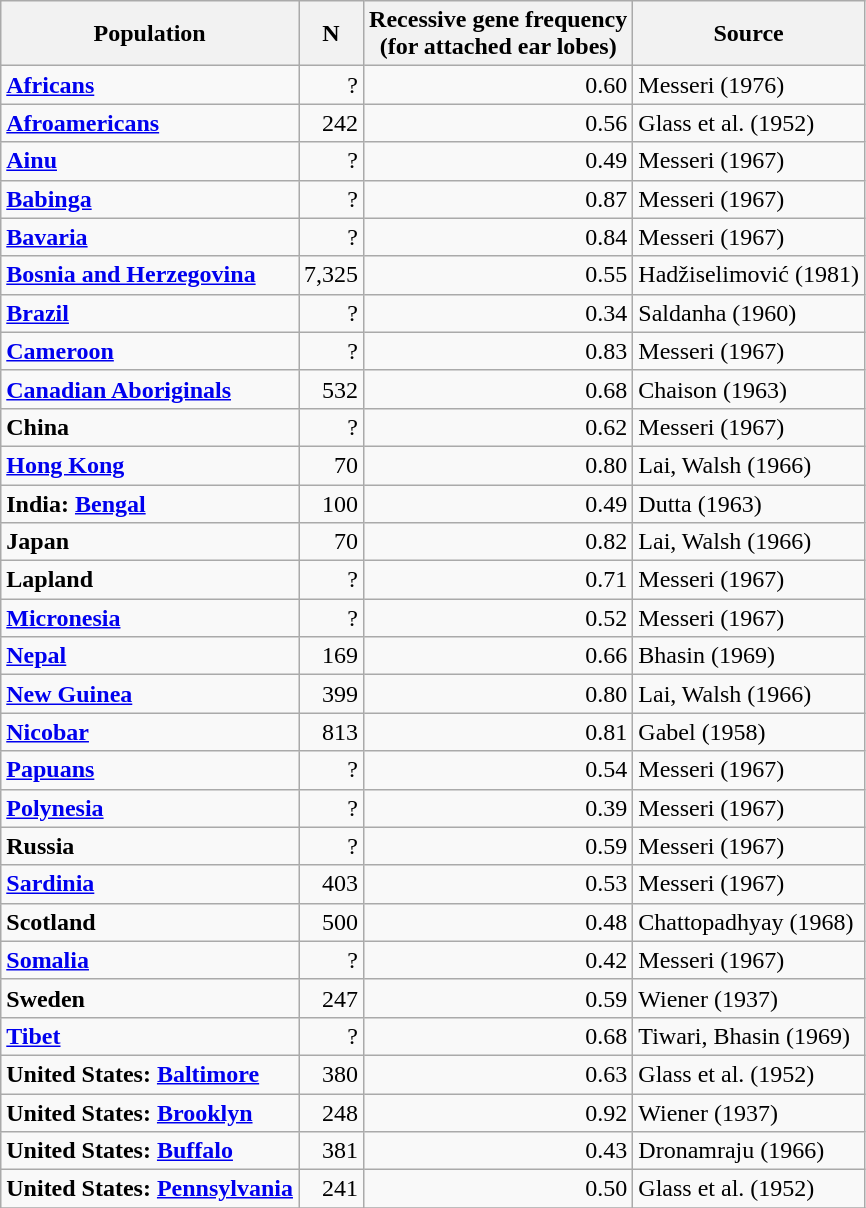<table class="wikitable sortable">
<tr>
<th>Population</th>
<th>N</th>
<th>Recessive gene frequency<br>(for attached ear lobes)</th>
<th>Source</th>
</tr>
<tr>
<td><strong><a href='#'>Africans</a></strong></td>
<td style="text-align:right">?</td>
<td style="text-align:right">0.60</td>
<td>Messeri (1976)</td>
</tr>
<tr>
<td><strong><a href='#'>Afroamericans</a></strong></td>
<td style="text-align:right">242</td>
<td style="text-align:right">0.56</td>
<td>Glass et al. (1952)</td>
</tr>
<tr>
<td><strong><a href='#'>Ainu</a></strong></td>
<td style="text-align:right">?</td>
<td style="text-align:right">0.49</td>
<td>Messeri (1967)</td>
</tr>
<tr>
<td><strong><a href='#'>Babinga</a></strong></td>
<td style="text-align:right">?</td>
<td style="text-align:right">0.87</td>
<td>Messeri (1967)</td>
</tr>
<tr>
<td><strong><a href='#'>Bavaria</a></strong></td>
<td style="text-align:right">?</td>
<td style="text-align:right">0.84</td>
<td>Messeri (1967)</td>
</tr>
<tr>
<td><strong><a href='#'>Bosnia and Herzegovina</a></strong></td>
<td style="text-align:right">7,325</td>
<td style="text-align:right">0.55</td>
<td>Hadžiselimović (1981)</td>
</tr>
<tr>
<td><strong><a href='#'>Brazil</a></strong></td>
<td style="text-align:right">?</td>
<td style="text-align:right">0.34</td>
<td>Saldanha (1960)</td>
</tr>
<tr>
<td><strong><a href='#'>Cameroon</a></strong></td>
<td style="text-align:right">?</td>
<td style="text-align:right">0.83</td>
<td>Messeri (1967)</td>
</tr>
<tr>
<td><strong><a href='#'>Canadian Aboriginals</a></strong></td>
<td style="text-align:right">532</td>
<td style="text-align:right">0.68</td>
<td>Chaison (1963)</td>
</tr>
<tr>
<td><strong>China</strong></td>
<td style="text-align:right">?</td>
<td style="text-align:right">0.62</td>
<td>Messeri (1967)</td>
</tr>
<tr>
<td><strong><a href='#'>Hong Kong</a></strong></td>
<td style="text-align:right">70</td>
<td style="text-align:right">0.80</td>
<td>Lai, Walsh (1966)</td>
</tr>
<tr>
<td><strong>India: <a href='#'>Bengal</a></strong></td>
<td style="text-align:right">100</td>
<td style="text-align:right">0.49</td>
<td>Dutta (1963)</td>
</tr>
<tr>
<td><strong>Japan</strong></td>
<td style="text-align:right">70</td>
<td style="text-align:right">0.82</td>
<td>Lai, Walsh (1966)</td>
</tr>
<tr>
<td><strong>Lapland</strong></td>
<td style="text-align:right">?</td>
<td style="text-align:right">0.71</td>
<td>Messeri (1967)</td>
</tr>
<tr>
<td><strong><a href='#'>Micronesia</a></strong></td>
<td style="text-align:right">?</td>
<td style="text-align:right">0.52</td>
<td>Messeri (1967)</td>
</tr>
<tr>
<td><strong><a href='#'>Nepal</a></strong></td>
<td style="text-align:right">169</td>
<td style="text-align:right">0.66</td>
<td>Bhasin (1969)</td>
</tr>
<tr>
<td><strong><a href='#'>New Guinea</a></strong></td>
<td style="text-align:right">399</td>
<td style="text-align:right">0.80</td>
<td>Lai, Walsh (1966)</td>
</tr>
<tr>
<td><strong><a href='#'>Nicobar</a></strong></td>
<td style="text-align:right">813</td>
<td style="text-align:right">0.81</td>
<td>Gabel (1958)</td>
</tr>
<tr>
<td><strong><a href='#'>Papuans</a></strong></td>
<td style="text-align:right">?</td>
<td style="text-align:right">0.54</td>
<td>Messeri (1967)</td>
</tr>
<tr>
<td><strong><a href='#'>Polynesia</a></strong></td>
<td style="text-align:right">?</td>
<td style="text-align:right">0.39</td>
<td>Messeri (1967)</td>
</tr>
<tr>
<td><strong>Russia</strong></td>
<td style="text-align:right">?</td>
<td style="text-align:right">0.59</td>
<td>Messeri (1967)</td>
</tr>
<tr>
<td><strong><a href='#'>Sardinia</a></strong></td>
<td style="text-align:right">403</td>
<td style="text-align:right">0.53</td>
<td>Messeri (1967)</td>
</tr>
<tr>
<td><strong>Scotland</strong></td>
<td style="text-align:right">500</td>
<td style="text-align:right">0.48</td>
<td>Chattopadhyay (1968)</td>
</tr>
<tr>
<td><strong><a href='#'>Somalia</a></strong></td>
<td style="text-align:right">?</td>
<td style="text-align:right">0.42</td>
<td>Messeri (1967)</td>
</tr>
<tr>
<td><strong>Sweden</strong></td>
<td style="text-align:right">247</td>
<td style="text-align:right">0.59</td>
<td>Wiener (1937)</td>
</tr>
<tr>
<td><strong><a href='#'>Tibet</a></strong></td>
<td style="text-align:right">?</td>
<td style="text-align:right">0.68</td>
<td>Tiwari, Bhasin (1969)</td>
</tr>
<tr>
<td><strong>United States: <a href='#'>Baltimore</a></strong></td>
<td style="text-align:right">380</td>
<td style="text-align:right">0.63</td>
<td>Glass et al. (1952)</td>
</tr>
<tr>
<td><strong>United States: <a href='#'>Brooklyn</a></strong></td>
<td style="text-align:right">248</td>
<td style="text-align:right">0.92</td>
<td>Wiener (1937)</td>
</tr>
<tr>
<td><strong>United States: <a href='#'>Buffalo</a></strong></td>
<td style="text-align:right">381</td>
<td style="text-align:right">0.43</td>
<td>Dronamraju (1966)</td>
</tr>
<tr>
<td><strong>United States: <a href='#'>Pennsylvania</a></strong></td>
<td style="text-align:right">241</td>
<td style="text-align:right">0.50</td>
<td>Glass et al. (1952)</td>
</tr>
<tr>
</tr>
</table>
